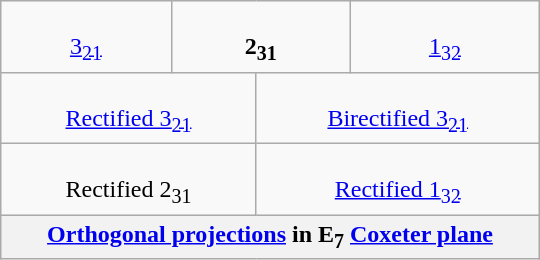<table class="wikitable" align="right" width="360" style="margin-left:1em;">
<tr align=center valign=top>
<td colspan=2><br><a href='#'>3<sub>21</sub></a><br></td>
<td colspan=2><br><strong>2<sub>31</sub></strong><br></td>
<td colspan=2><br><a href='#'>1<sub>32</sub></a><br></td>
</tr>
<tr align=center valign=top>
<td colspan=3><br><a href='#'>Rectified 3<sub>21</sub></a><br></td>
<td colspan=3><br><a href='#'>Birectified 3<sub>21</sub></a><br></td>
</tr>
<tr align=center valign=top>
<td colspan=3><br>Rectified 2<sub>31</sub><br></td>
<td colspan=3 valign=center><br><a href='#'>Rectified 1<sub>32</sub></a><br></td>
</tr>
<tr valign="top">
<th colspan="6"><a href='#'>Orthogonal projections</a> in E<sub>7</sub> <a href='#'>Coxeter plane</a></th>
</tr>
</table>
